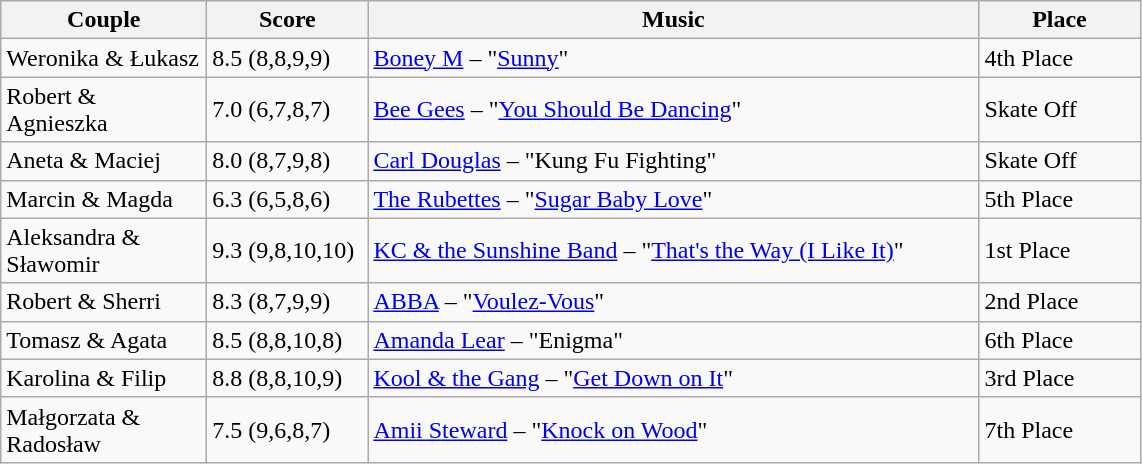<table class="wikitable">
<tr>
<th style="width:130px;">Couple</th>
<th style="width:100px;">Score</th>
<th style="width:400px;">Music</th>
<th style="width:100px;">Place</th>
</tr>
<tr>
<td rowspan="1">Weronika & Łukasz</td>
<td>8.5 (8,8,9,9)</td>
<td><a href='#'>Boney M</a> – "<a href='#'>Sunny</a>"</td>
<td rowspan="1">4th Place</td>
</tr>
<tr>
<td rowspan="1">Robert & Agnieszka</td>
<td>7.0 (6,7,8,7)</td>
<td><a href='#'>Bee Gees</a> – "<a href='#'>You Should Be Dancing</a>"</td>
<td rowspan="1">Skate Off</td>
</tr>
<tr>
<td rowspan="1">Aneta & Maciej</td>
<td>8.0 (8,7,9,8)</td>
<td><a href='#'>Carl Douglas</a> – "Kung Fu Fighting"</td>
<td rowspan="1">Skate Off</td>
</tr>
<tr>
<td rowspan="1">Marcin & Magda</td>
<td>6.3 (6,5,8,6)</td>
<td><a href='#'>The Rubettes</a> – "<a href='#'>Sugar Baby Love</a>"</td>
<td rowspan="1">5th Place</td>
</tr>
<tr>
<td rowspan="1">Aleksandra & Sławomir</td>
<td>9.3 (9,8,10,10)</td>
<td><a href='#'>KC & the Sunshine Band</a> – "<a href='#'>That's the Way (I Like It)</a>"</td>
<td rowspan="1">1st Place</td>
</tr>
<tr>
<td rowspan="1">Robert & Sherri</td>
<td>8.3 (8,7,9,9)</td>
<td><a href='#'>ABBA</a> – "<a href='#'>Voulez-Vous</a>"</td>
<td rowspan="1">2nd Place</td>
</tr>
<tr>
<td rowspan="1">Tomasz & Agata</td>
<td>8.5 (8,8,10,8)</td>
<td><a href='#'>Amanda Lear</a> – "Enigma"</td>
<td rowspan="1">6th Place</td>
</tr>
<tr>
<td rowspan="1">Karolina & Filip</td>
<td>8.8 (8,8,10,9)</td>
<td><a href='#'>Kool & the Gang</a> – "<a href='#'>Get Down on It</a>"</td>
<td rowspan="1">3rd Place</td>
</tr>
<tr>
<td rowspan="1">Małgorzata & Radosław</td>
<td>7.5 (9,6,8,7)</td>
<td><a href='#'>Amii Steward</a> – "<a href='#'>Knock on Wood</a>"</td>
<td rowspan="1">7th Place</td>
</tr>
</table>
